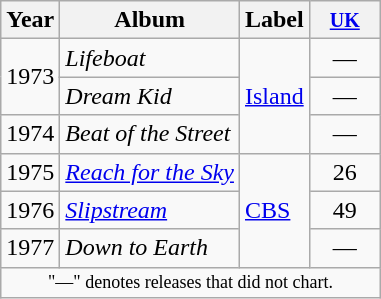<table class="wikitable">
<tr>
<th>Year</th>
<th>Album</th>
<th>Label</th>
<th style="width:40px;"><small><a href='#'>UK</a></small><br></th>
</tr>
<tr>
<td rowspan="2">1973</td>
<td><em>Lifeboat</em></td>
<td rowspan="3"><a href='#'>Island</a></td>
<td align=center>—</td>
</tr>
<tr>
<td><em>Dream Kid</em></td>
<td align=center>—</td>
</tr>
<tr>
<td>1974</td>
<td><em>Beat of the Street</em></td>
<td align=center>—</td>
</tr>
<tr>
<td>1975</td>
<td><em><a href='#'>Reach for the Sky</a></em></td>
<td rowspan="3"><a href='#'>CBS</a></td>
<td align=center>26</td>
</tr>
<tr>
<td>1976</td>
<td><em><a href='#'>Slipstream</a></em></td>
<td align=center>49</td>
</tr>
<tr>
<td>1977</td>
<td><em>Down to Earth</em></td>
<td align=center>—</td>
</tr>
<tr>
<td colspan="4" style="text-align:center; font-size:9pt;">"—" denotes releases that did not chart.</td>
</tr>
</table>
